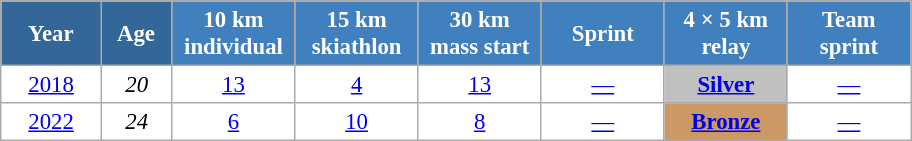<table class="wikitable" style="font-size:95%; text-align:center; border:grey solid 1px; border-collapse:collapse; background:#ffffff;">
<tr>
<th style="background-color:#369; color:white; width:60px;"> Year </th>
<th style="background-color:#369; color:white; width:40px;"> Age </th>
<th style="background-color:#4180be; color:white; width:75px;"> 10 km <br> individual </th>
<th style="background-color:#4180be; color:white; width:75px;"> 15 km <br> skiathlon </th>
<th style="background-color:#4180be; color:white; width:75px;"> 30 km <br> mass start </th>
<th style="background-color:#4180be; color:white; width:75px;"> Sprint </th>
<th style="background-color:#4180be; color:white; width:75px;"> 4 × 5 km <br> relay </th>
<th style="background-color:#4180be; color:white; width:75px;"> Team <br> sprint </th>
</tr>
<tr>
<td><a href='#'>2018</a></td>
<td><em>20</em></td>
<td><a href='#'>13</a></td>
<td><a href='#'>4</a></td>
<td><a href='#'>13</a></td>
<td><a href='#'>—</a></td>
<td style="background:silver;"><a href='#'><strong>Silver</strong></a></td>
<td><a href='#'>—</a></td>
</tr>
<tr>
<td><a href='#'>2022</a></td>
<td><em>24</em></td>
<td><a href='#'>6</a></td>
<td><a href='#'>10</a></td>
<td><a href='#'>8</a></td>
<td><a href='#'>—</a></td>
<td style="background-color: #C96;"><a href='#'><strong>Bronze</strong></a></td>
<td><a href='#'>—</a></td>
</tr>
</table>
